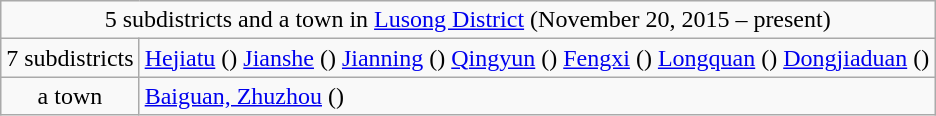<table class="wikitable">
<tr>
<td style="text-align:center;" colspan="2">5 subdistricts and a town in <a href='#'>Lusong District</a> (November 20, 2015 – present)</td>
</tr>
<tr align=left>
<td align=center>7 subdistricts</td>
<td><a href='#'>Hejiatu</a> () <a href='#'>Jianshe</a> () <a href='#'>Jianning</a> () <a href='#'>Qingyun</a> () <a href='#'>Fengxi</a> () <a href='#'>Longquan</a> () <a href='#'>Dongjiaduan</a> ()</td>
</tr>
<tr align=left>
<td align=center>a town</td>
<td><a href='#'>Baiguan, Zhuzhou</a> ()</td>
</tr>
</table>
